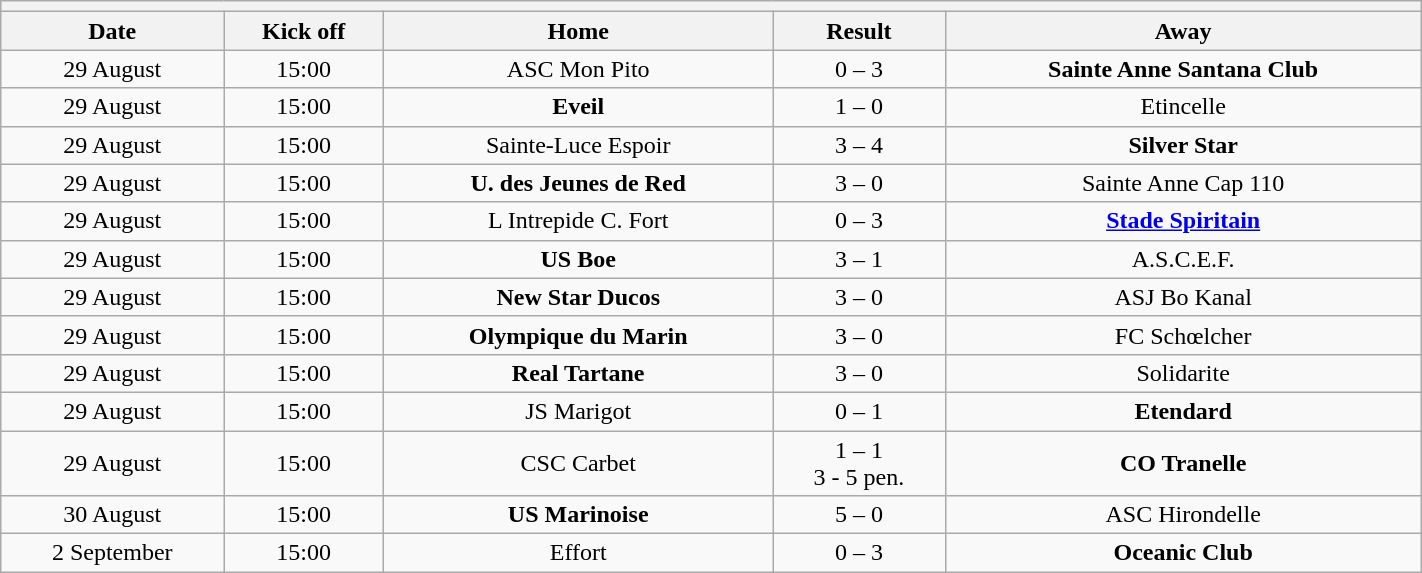<table class="wikitable collapsible collapsed" style="font-size: 100%; margin:0px;" width="75%">
<tr>
<th colspan="7" style="text-align:left;"></th>
</tr>
<tr>
<th><strong>Date</strong></th>
<th><strong>Kick off</strong></th>
<th><strong>Home</strong></th>
<th><strong>Result</strong></th>
<th><strong>Away</strong></th>
</tr>
<tr>
<td align=center>29 August</td>
<td align=center>15:00</td>
<td align=center>ASC Mon Pito</td>
<td align=center>0 – 3</td>
<td align=center><strong>Sainte Anne Santana Club</strong></td>
</tr>
<tr>
<td align=center>29 August</td>
<td align=center>15:00</td>
<td align=center><strong>Eveil</strong></td>
<td align=center>1 – 0</td>
<td align=center>Etincelle</td>
</tr>
<tr>
<td align=center>29 August</td>
<td align=center>15:00</td>
<td align=center>Sainte-Luce Espoir</td>
<td align=center>3 – 4</td>
<td align=center><strong>Silver Star</strong></td>
</tr>
<tr>
<td align=center>29 August</td>
<td align=center>15:00</td>
<td align=center><strong>U. des Jeunes de Red</strong></td>
<td align=center>3 – 0</td>
<td align=center>Sainte Anne Cap 110</td>
</tr>
<tr>
<td align=center>29 August</td>
<td align=center>15:00</td>
<td align=center>L Intrepide C. Fort</td>
<td align=center>0 – 3</td>
<td align=center><strong><a href='#'>Stade Spiritain</a></strong></td>
</tr>
<tr>
<td align=center>29 August</td>
<td align=center>15:00</td>
<td align=center><strong>US Boe</strong></td>
<td align=center>3 – 1</td>
<td align=center>A.S.C.E.F.</td>
</tr>
<tr>
<td align=center>29 August</td>
<td align=center>15:00</td>
<td align=center><strong>New Star Ducos</strong></td>
<td align=center>3 – 0</td>
<td align=center>ASJ Bo Kanal</td>
</tr>
<tr>
<td align=center>29 August</td>
<td align=center>15:00</td>
<td align=center><strong>Olympique du Marin</strong></td>
<td align=center>3 – 0</td>
<td align=center>FC Schœlcher</td>
</tr>
<tr>
<td align=center>29 August</td>
<td align=center>15:00</td>
<td align=center><strong>Real Tartane</strong></td>
<td align=center>3 – 0</td>
<td align=center>Solidarite</td>
</tr>
<tr>
<td align=center>29 August</td>
<td align=center>15:00</td>
<td align=center>JS Marigot</td>
<td align=center>0 – 1</td>
<td align=center><strong>Etendard</strong></td>
</tr>
<tr>
<td align=center>29 August</td>
<td align=center>15:00</td>
<td align=center>CSC Carbet</td>
<td align=center>1 – 1 <br> 3 - 5 pen.</td>
<td align=center><strong>CO Tranelle</strong></td>
</tr>
<tr>
<td align=center>30 August</td>
<td align=center>15:00</td>
<td align=center><strong>US Marinoise</strong></td>
<td align=center>5 – 0</td>
<td align=center>ASC Hirondelle</td>
</tr>
<tr>
<td align=center>2 September</td>
<td align=center>15:00</td>
<td align=center>Effort</td>
<td align=center>0 – 3</td>
<td align=center><strong>Oceanic Club</strong></td>
</tr>
</table>
